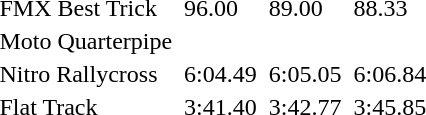<table>
<tr>
<td>FMX Best Trick</td>
<td></td>
<td>96.00</td>
<td></td>
<td>89.00</td>
<td></td>
<td>88.33</td>
</tr>
<tr>
<td>Moto Quarterpipe</td>
<td></td>
<td></td>
<td></td>
<td></td>
<td></td>
<td></td>
</tr>
<tr>
<td>Nitro Rallycross</td>
<td></td>
<td>6:04.49</td>
<td></td>
<td>6:05.05</td>
<td></td>
<td>6:06.84</td>
</tr>
<tr>
<td>Flat Track</td>
<td></td>
<td>3:41.40</td>
<td></td>
<td>3:42.77</td>
<td></td>
<td>3:45.85</td>
</tr>
<tr>
</tr>
</table>
